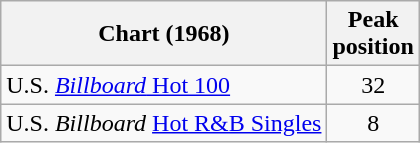<table class="wikitable sortable">
<tr>
<th>Chart (1968)</th>
<th>Peak<br>position</th>
</tr>
<tr>
<td>U.S. <a href='#'><em>Billboard</em> Hot 100</a></td>
<td align="center">32</td>
</tr>
<tr>
<td>U.S. <em>Billboard</em> <a href='#'>Hot R&B Singles</a></td>
<td align="center">8</td>
</tr>
</table>
